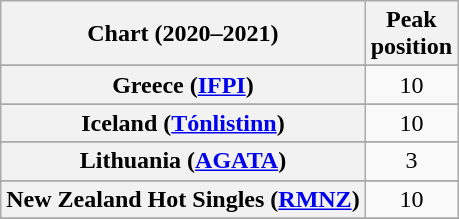<table class="wikitable sortable plainrowheaders" style="text-align:center">
<tr>
<th scope="col">Chart (2020–2021)</th>
<th scope="col">Peak<br>position</th>
</tr>
<tr>
</tr>
<tr>
</tr>
<tr>
</tr>
<tr>
</tr>
<tr>
</tr>
<tr>
</tr>
<tr>
</tr>
<tr>
</tr>
<tr>
</tr>
<tr>
</tr>
<tr>
</tr>
<tr>
<th scope="row">Greece (<a href='#'>IFPI</a>)</th>
<td>10</td>
</tr>
<tr>
</tr>
<tr>
</tr>
<tr>
<th scope="row">Iceland (<a href='#'>Tónlistinn</a>)</th>
<td>10</td>
</tr>
<tr>
</tr>
<tr>
<th scope="row">Lithuania (<a href='#'>AGATA</a>)</th>
<td>3</td>
</tr>
<tr>
</tr>
<tr>
<th scope="row">New Zealand Hot Singles (<a href='#'>RMNZ</a>)</th>
<td>10</td>
</tr>
<tr>
</tr>
<tr>
</tr>
<tr>
</tr>
<tr>
</tr>
<tr>
</tr>
<tr>
</tr>
<tr>
</tr>
<tr>
</tr>
<tr>
</tr>
<tr>
</tr>
<tr>
</tr>
</table>
